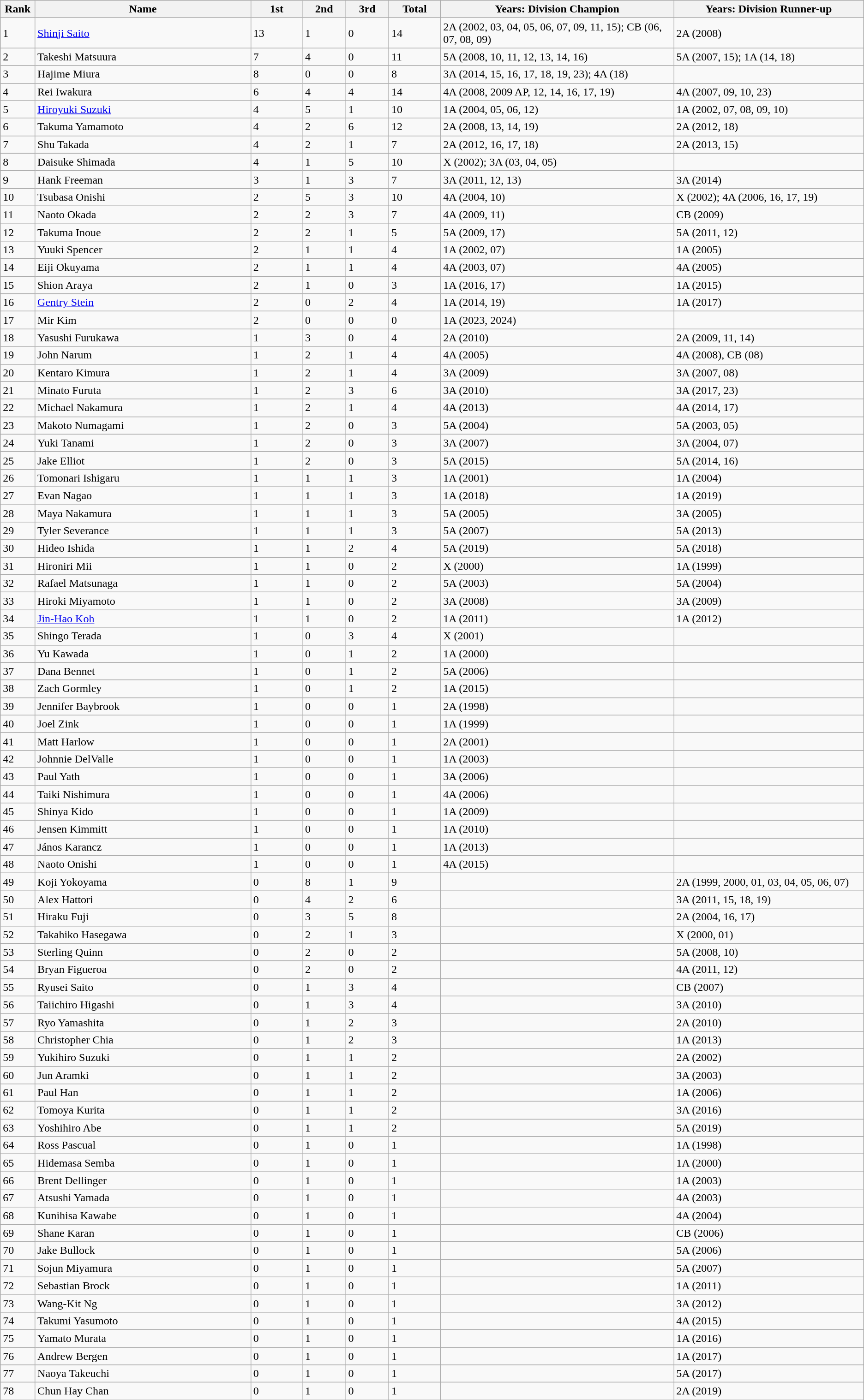<table class="wikitable">
<tr>
<th width=4%>Rank</th>
<th width=25%>Name</th>
<th width=6%>1st</th>
<th width=5%>2nd</th>
<th width=5%>3rd</th>
<th width=6%>Total</th>
<th width=27%>Years: Division Champion</th>
<th width=27%>Years: Division Runner-up</th>
</tr>
<tr>
<td>1</td>
<td> <a href='#'>Shinji Saito</a></td>
<td>13</td>
<td>1</td>
<td>0</td>
<td>14</td>
<td>2A (2002, 03, 04, 05, 06, 07, 09, 11, 15); CB (06, 07, 08, 09)</td>
<td>2A (2008)</td>
</tr>
<tr>
<td>2</td>
<td> Takeshi Matsuura</td>
<td>7</td>
<td>4</td>
<td>0</td>
<td>11</td>
<td>5A (2008, 10, 11, 12, 13, 14, 16)</td>
<td>5A (2007, 15); 1A (14, 18)</td>
</tr>
<tr>
<td>3</td>
<td> Hajime Miura</td>
<td>8</td>
<td>0</td>
<td>0</td>
<td>8</td>
<td>3A (2014, 15, 16, 17, 18, 19, 23); 4A (18)</td>
<td></td>
</tr>
<tr>
<td>4</td>
<td> Rei Iwakura</td>
<td>6</td>
<td>4</td>
<td>4</td>
<td>14</td>
<td>4A (2008, 2009 AP, 12, 14, 16, 17, 19)</td>
<td>4A (2007, 09, 10, 23)</td>
</tr>
<tr>
<td>5</td>
<td> <a href='#'>Hiroyuki Suzuki</a></td>
<td>4</td>
<td>5</td>
<td>1</td>
<td>10</td>
<td>1A (2004, 05, 06, 12)</td>
<td>1A (2002, 07, 08, 09, 10)</td>
</tr>
<tr>
<td>6</td>
<td> Takuma Yamamoto</td>
<td>4</td>
<td>2</td>
<td>6</td>
<td>12</td>
<td>2A (2008, 13, 14, 19)</td>
<td>2A (2012, 18)</td>
</tr>
<tr>
<td>7</td>
<td> Shu Takada</td>
<td>4</td>
<td>2</td>
<td>1</td>
<td>7</td>
<td>2A (2012, 16, 17, 18)</td>
<td>2A (2013, 15)</td>
</tr>
<tr>
<td>8</td>
<td> Daisuke Shimada</td>
<td>4</td>
<td>1</td>
<td>5</td>
<td>10</td>
<td>X (2002); 3A (03, 04, 05)</td>
</tr>
<tr>
<td>9</td>
<td> Hank Freeman</td>
<td>3</td>
<td>1</td>
<td>3</td>
<td>7</td>
<td>3A (2011, 12, 13)</td>
<td>3A (2014)</td>
</tr>
<tr>
<td>10</td>
<td> Tsubasa Onishi</td>
<td>2</td>
<td>5</td>
<td>3</td>
<td>10</td>
<td>4A (2004, 10)</td>
<td>X (2002); 4A (2006, 16, 17, 19)</td>
</tr>
<tr>
<td>11</td>
<td> Naoto Okada</td>
<td>2</td>
<td>2</td>
<td>3</td>
<td>7</td>
<td>4A (2009, 11)</td>
<td>CB (2009)</td>
</tr>
<tr>
<td>12</td>
<td> Takuma Inoue</td>
<td>2</td>
<td>2</td>
<td>1</td>
<td>5</td>
<td>5A (2009, 17)</td>
<td>5A (2011, 12)</td>
</tr>
<tr>
<td>13</td>
<td> Yuuki Spencer</td>
<td>2</td>
<td>1</td>
<td>1</td>
<td>4</td>
<td>1A (2002, 07)</td>
<td>1A (2005)</td>
</tr>
<tr>
<td>14</td>
<td> Eiji Okuyama</td>
<td>2</td>
<td>1</td>
<td>1</td>
<td>4</td>
<td>4A (2003, 07)</td>
<td>4A (2005)</td>
</tr>
<tr>
<td>15</td>
<td> Shion Araya</td>
<td>2</td>
<td>1</td>
<td>0</td>
<td>3</td>
<td>1A (2016, 17)</td>
<td>1A (2015)</td>
</tr>
<tr>
<td>16</td>
<td> <a href='#'>Gentry Stein</a></td>
<td>2</td>
<td>0</td>
<td>2</td>
<td>4</td>
<td>1A (2014, 19)</td>
<td>1A (2017)</td>
</tr>
<tr>
<td>17</td>
<td> Mir Kim</td>
<td>2</td>
<td>0</td>
<td>0</td>
<td>0</td>
<td>1A (2023, 2024)</td>
</tr>
<tr>
<td>18</td>
<td> Yasushi Furukawa</td>
<td>1</td>
<td>3</td>
<td>0</td>
<td>4</td>
<td>2A (2010)</td>
<td>2A (2009, 11, 14)</td>
</tr>
<tr>
<td>19</td>
<td> John Narum</td>
<td>1</td>
<td>2</td>
<td>1</td>
<td>4</td>
<td>4A (2005)</td>
<td>4A (2008), CB (08)</td>
</tr>
<tr>
<td>20</td>
<td> Kentaro Kimura</td>
<td>1</td>
<td>2</td>
<td>1</td>
<td>4</td>
<td>3A (2009)</td>
<td>3A (2007, 08)</td>
</tr>
<tr>
<td>21</td>
<td> Minato Furuta</td>
<td>1</td>
<td>2</td>
<td>3</td>
<td>6</td>
<td>3A (2010)</td>
<td>3A (2017, 23)</td>
</tr>
<tr>
<td>22</td>
<td> Michael Nakamura</td>
<td>1</td>
<td>2</td>
<td>1</td>
<td>4</td>
<td>4A (2013)</td>
<td>4A (2014, 17)</td>
</tr>
<tr>
<td>23</td>
<td> Makoto Numagami</td>
<td>1</td>
<td>2</td>
<td>0</td>
<td>3</td>
<td>5A (2004)</td>
<td>5A (2003, 05)</td>
</tr>
<tr>
<td>24</td>
<td> Yuki Tanami</td>
<td>1</td>
<td>2</td>
<td>0</td>
<td>3</td>
<td>3A (2007)</td>
<td>3A (2004, 07)</td>
</tr>
<tr>
<td>25</td>
<td> Jake Elliot</td>
<td>1</td>
<td>2</td>
<td>0</td>
<td>3</td>
<td>5A (2015)</td>
<td>5A (2014, 16)</td>
</tr>
<tr>
<td>26</td>
<td> Tomonari Ishigaru</td>
<td>1</td>
<td>1</td>
<td>1</td>
<td>3</td>
<td>1A (2001)</td>
<td>1A (2004)</td>
</tr>
<tr>
<td>27</td>
<td> Evan Nagao</td>
<td>1</td>
<td>1</td>
<td>1</td>
<td>3</td>
<td>1A (2018)</td>
<td>1A (2019)</td>
</tr>
<tr>
<td>28</td>
<td> Maya Nakamura</td>
<td>1</td>
<td>1</td>
<td>1</td>
<td>3</td>
<td>5A (2005)</td>
<td>3A (2005)</td>
</tr>
<tr>
<td>29</td>
<td> Tyler Severance</td>
<td>1</td>
<td>1</td>
<td>1</td>
<td>3</td>
<td>5A (2007)</td>
<td>5A (2013)</td>
</tr>
<tr>
<td>30</td>
<td> Hideo Ishida</td>
<td>1</td>
<td>1</td>
<td>2</td>
<td>4</td>
<td>5A (2019)</td>
<td>5A (2018)</td>
</tr>
<tr>
<td>31</td>
<td> Hironiri Mii</td>
<td>1</td>
<td>1</td>
<td>0</td>
<td>2</td>
<td>X (2000)</td>
<td>1A (1999)</td>
</tr>
<tr>
<td>32</td>
<td> Rafael Matsunaga</td>
<td>1</td>
<td>1</td>
<td>0</td>
<td>2</td>
<td>5A (2003)</td>
<td>5A (2004)</td>
</tr>
<tr>
<td>33</td>
<td> Hiroki Miyamoto</td>
<td>1</td>
<td>1</td>
<td>0</td>
<td>2</td>
<td>3A (2008)</td>
<td>3A (2009)</td>
</tr>
<tr>
<td>34</td>
<td> <a href='#'>Jin-Hao Koh</a></td>
<td>1</td>
<td>1</td>
<td>0</td>
<td>2</td>
<td>1A (2011)</td>
<td>1A (2012)</td>
</tr>
<tr>
<td>35</td>
<td> Shingo Terada</td>
<td>1</td>
<td>0</td>
<td>3</td>
<td>4</td>
<td>X (2001)</td>
<td></td>
</tr>
<tr>
<td>36</td>
<td> Yu Kawada</td>
<td>1</td>
<td>0</td>
<td>1</td>
<td>2</td>
<td>1A (2000)</td>
<td></td>
</tr>
<tr>
<td>37</td>
<td> Dana Bennet</td>
<td>1</td>
<td>0</td>
<td>1</td>
<td>2</td>
<td>5A (2006)</td>
<td></td>
</tr>
<tr>
<td>38</td>
<td> Zach Gormley</td>
<td>1</td>
<td>0</td>
<td>1</td>
<td>2</td>
<td>1A (2015)</td>
<td></td>
</tr>
<tr>
<td>39</td>
<td> Jennifer Baybrook</td>
<td>1</td>
<td>0</td>
<td>0</td>
<td>1</td>
<td>2A (1998)</td>
<td></td>
</tr>
<tr>
<td>40</td>
<td> Joel Zink</td>
<td>1</td>
<td>0</td>
<td>0</td>
<td>1</td>
<td>1A (1999)</td>
<td></td>
</tr>
<tr>
<td>41</td>
<td> Matt Harlow</td>
<td>1</td>
<td>0</td>
<td>0</td>
<td>1</td>
<td>2A (2001)</td>
<td></td>
</tr>
<tr>
<td>42</td>
<td> Johnnie DelValle</td>
<td>1</td>
<td>0</td>
<td>0</td>
<td>1</td>
<td>1A (2003)</td>
<td></td>
</tr>
<tr>
<td>43</td>
<td> Paul Yath</td>
<td>1</td>
<td>0</td>
<td>0</td>
<td>1</td>
<td>3A (2006)</td>
<td></td>
</tr>
<tr>
<td>44</td>
<td> Taiki Nishimura</td>
<td>1</td>
<td>0</td>
<td>0</td>
<td>1</td>
<td>4A (2006)</td>
<td></td>
</tr>
<tr>
<td>45</td>
<td> Shinya Kido</td>
<td>1</td>
<td>0</td>
<td>0</td>
<td>1</td>
<td>1A (2009)</td>
<td></td>
</tr>
<tr>
<td>46</td>
<td> Jensen Kimmitt</td>
<td>1</td>
<td>0</td>
<td>0</td>
<td>1</td>
<td>1A (2010)</td>
<td></td>
</tr>
<tr>
<td>47</td>
<td> János Karancz</td>
<td>1</td>
<td>0</td>
<td>0</td>
<td>1</td>
<td>1A (2013)</td>
<td></td>
</tr>
<tr>
<td>48</td>
<td> Naoto Onishi</td>
<td>1</td>
<td>0</td>
<td>0</td>
<td>1</td>
<td>4A (2015)</td>
<td></td>
</tr>
<tr>
<td>49</td>
<td> Koji Yokoyama</td>
<td>0</td>
<td>8</td>
<td>1</td>
<td>9</td>
<td></td>
<td>2A (1999, 2000, 01, 03, 04, 05, 06, 07)</td>
</tr>
<tr>
<td>50</td>
<td> Alex Hattori</td>
<td>0</td>
<td>4</td>
<td>2</td>
<td>6</td>
<td></td>
<td>3A (2011, 15, 18, 19)</td>
</tr>
<tr>
<td>51</td>
<td> Hiraku Fuji</td>
<td>0</td>
<td>3</td>
<td>5</td>
<td>8</td>
<td></td>
<td>2A (2004, 16, 17)</td>
</tr>
<tr>
<td>52</td>
<td> Takahiko Hasegawa</td>
<td>0</td>
<td>2</td>
<td>1</td>
<td>3</td>
<td></td>
<td>X (2000, 01)</td>
</tr>
<tr>
<td>53</td>
<td> Sterling Quinn</td>
<td>0</td>
<td>2</td>
<td>0</td>
<td>2</td>
<td></td>
<td>5A (2008, 10)</td>
</tr>
<tr>
<td>54</td>
<td> Bryan Figueroa</td>
<td>0</td>
<td>2</td>
<td>0</td>
<td>2</td>
<td></td>
<td>4A (2011, 12)</td>
</tr>
<tr>
<td>55</td>
<td> Ryusei Saito</td>
<td>0</td>
<td>1</td>
<td>3</td>
<td>4</td>
<td></td>
<td>CB (2007)</td>
</tr>
<tr>
<td>56</td>
<td> Taiichiro Higashi</td>
<td>0</td>
<td>1</td>
<td>3</td>
<td>4</td>
<td></td>
<td>3A (2010)</td>
</tr>
<tr>
<td>57</td>
<td> Ryo Yamashita</td>
<td>0</td>
<td>1</td>
<td>2</td>
<td>3</td>
<td></td>
<td>2A (2010)</td>
</tr>
<tr>
<td>58</td>
<td> Christopher Chia</td>
<td>0</td>
<td>1</td>
<td>2</td>
<td>3</td>
<td></td>
<td>1A (2013)</td>
</tr>
<tr>
<td>59</td>
<td> Yukihiro Suzuki</td>
<td>0</td>
<td>1</td>
<td>1</td>
<td>2</td>
<td></td>
<td>2A (2002)</td>
</tr>
<tr>
<td>60</td>
<td> Jun Aramki</td>
<td>0</td>
<td>1</td>
<td>1</td>
<td>2</td>
<td></td>
<td>3A (2003)</td>
</tr>
<tr>
<td>61</td>
<td> Paul Han</td>
<td>0</td>
<td>1</td>
<td>1</td>
<td>2</td>
<td></td>
<td>1A (2006)</td>
</tr>
<tr>
<td>62</td>
<td> Tomoya Kurita</td>
<td>0</td>
<td>1</td>
<td>1</td>
<td>2</td>
<td></td>
<td>3A (2016)</td>
</tr>
<tr>
<td>63</td>
<td> Yoshihiro Abe</td>
<td>0</td>
<td>1</td>
<td>1</td>
<td>2</td>
<td></td>
<td>5A (2019)</td>
</tr>
<tr>
<td>64</td>
<td> Ross Pascual</td>
<td>0</td>
<td>1</td>
<td>0</td>
<td>1</td>
<td></td>
<td>1A (1998)</td>
</tr>
<tr>
<td>65</td>
<td> Hidemasa Semba</td>
<td>0</td>
<td>1</td>
<td>0</td>
<td>1</td>
<td></td>
<td>1A (2000)</td>
</tr>
<tr>
<td>66</td>
<td> Brent Dellinger</td>
<td>0</td>
<td>1</td>
<td>0</td>
<td>1</td>
<td></td>
<td>1A (2003)</td>
</tr>
<tr>
<td>67</td>
<td> Atsushi Yamada</td>
<td>0</td>
<td>1</td>
<td>0</td>
<td>1</td>
<td></td>
<td>4A (2003)</td>
</tr>
<tr>
<td>68</td>
<td> Kunihisa Kawabe</td>
<td>0</td>
<td>1</td>
<td>0</td>
<td>1</td>
<td></td>
<td>4A (2004)</td>
</tr>
<tr>
<td>69</td>
<td> Shane Karan</td>
<td>0</td>
<td>1</td>
<td>0</td>
<td>1</td>
<td></td>
<td>CB (2006)</td>
</tr>
<tr>
<td>70</td>
<td> Jake Bullock</td>
<td>0</td>
<td>1</td>
<td>0</td>
<td>1</td>
<td></td>
<td>5A (2006)</td>
</tr>
<tr>
<td>71</td>
<td> Sojun Miyamura</td>
<td>0</td>
<td>1</td>
<td>0</td>
<td>1</td>
<td></td>
<td>5A (2007)</td>
</tr>
<tr>
<td>72</td>
<td> Sebastian Brock</td>
<td>0</td>
<td>1</td>
<td>0</td>
<td>1</td>
<td></td>
<td>1A (2011)</td>
</tr>
<tr>
<td>73</td>
<td> Wang-Kit Ng</td>
<td>0</td>
<td>1</td>
<td>0</td>
<td>1</td>
<td></td>
<td>3A (2012)</td>
</tr>
<tr>
<td>74</td>
<td> Takumi Yasumoto</td>
<td>0</td>
<td>1</td>
<td>0</td>
<td>1</td>
<td></td>
<td>4A (2015)</td>
</tr>
<tr>
<td>75</td>
<td> Yamato Murata</td>
<td>0</td>
<td>1</td>
<td>0</td>
<td>1</td>
<td></td>
<td>1A (2016)</td>
</tr>
<tr>
<td>76</td>
<td> Andrew Bergen</td>
<td>0</td>
<td>1</td>
<td>0</td>
<td>1</td>
<td></td>
<td>1A (2017)</td>
</tr>
<tr>
<td>77</td>
<td> Naoya Takeuchi</td>
<td>0</td>
<td>1</td>
<td>0</td>
<td>1</td>
<td></td>
<td>5A (2017)</td>
</tr>
<tr>
<td>78</td>
<td> Chun Hay Chan</td>
<td>0</td>
<td>1</td>
<td>0</td>
<td>1</td>
<td></td>
<td>2A (2019)</td>
</tr>
<tr>
</tr>
</table>
